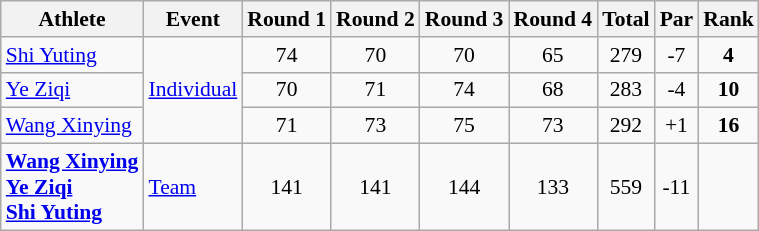<table class="wikitable" style="text-align:left; font-size:90%">
<tr>
<th>Athlete</th>
<th>Event</th>
<th>Round 1</th>
<th>Round 2</th>
<th>Round 3</th>
<th>Round 4</th>
<th>Total</th>
<th>Par</th>
<th>Rank</th>
</tr>
<tr>
<td><a href='#'>Shi Yuting</a></td>
<td rowspan=3><a href='#'>Individual</a></td>
<td align=center>74</td>
<td align=center>70</td>
<td align=center>70</td>
<td align=center>65</td>
<td align=center>279</td>
<td align=center>-7</td>
<td align=center><strong>4</strong></td>
</tr>
<tr>
<td><a href='#'>Ye Ziqi</a></td>
<td align=center>70</td>
<td align=center>71</td>
<td align=center>74</td>
<td align=center>68</td>
<td align=center>283</td>
<td align=center>-4</td>
<td align=center><strong>10</strong></td>
</tr>
<tr>
<td><a href='#'>Wang Xinying</a></td>
<td align=center>71</td>
<td align=center>73</td>
<td align=center>75</td>
<td align=center>73</td>
<td align=center>292</td>
<td align=center>+1</td>
<td align=center><strong>16</strong></td>
</tr>
<tr>
<td><strong><a href='#'>Wang Xinying</a><br><a href='#'>Ye Ziqi</a><br><a href='#'>Shi Yuting</a></strong></td>
<td><a href='#'>Team</a></td>
<td align=center>141</td>
<td align=center>141</td>
<td align=center>144</td>
<td align=center>133</td>
<td align=center>559</td>
<td align=center>-11</td>
<td align=center></td>
</tr>
</table>
